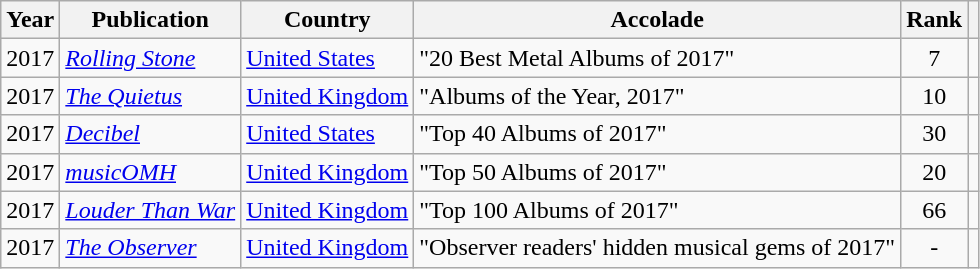<table class="wikitable sortable" style="margin:0em 1em 1em 0pt">
<tr>
<th>Year</th>
<th>Publication</th>
<th>Country</th>
<th>Accolade</th>
<th>Rank</th>
<th class=unsortable></th>
</tr>
<tr>
<td align=center>2017</td>
<td><em><a href='#'>Rolling Stone</a></em></td>
<td><a href='#'>United States</a></td>
<td>"20 Best Metal Albums of 2017"</td>
<td align=center>7</td>
<td></td>
</tr>
<tr>
<td align=center>2017</td>
<td><em><a href='#'>The Quietus</a></em></td>
<td><a href='#'>United Kingdom</a></td>
<td>"Albums of the Year, 2017"</td>
<td align=center>10</td>
<td></td>
</tr>
<tr>
<td align=center>2017</td>
<td><em><a href='#'>Decibel</a></em></td>
<td><a href='#'>United States</a></td>
<td>"Top 40 Albums of 2017"</td>
<td align=center>30</td>
<td></td>
</tr>
<tr>
<td align=center>2017</td>
<td><em><a href='#'>musicOMH</a></em></td>
<td><a href='#'>United Kingdom</a></td>
<td>"Top 50 Albums of 2017"</td>
<td align=center>20</td>
<td></td>
</tr>
<tr>
<td align=center>2017</td>
<td><em><a href='#'>Louder Than War</a></em></td>
<td><a href='#'>United Kingdom</a></td>
<td>"Top 100 Albums of 2017"</td>
<td align=center>66</td>
<td></td>
</tr>
<tr>
<td align=center>2017</td>
<td><em><a href='#'>The Observer</a></em></td>
<td><a href='#'>United Kingdom</a></td>
<td>"Observer readers' hidden musical gems of 2017"</td>
<td align=center>-</td>
<td></td>
</tr>
</table>
